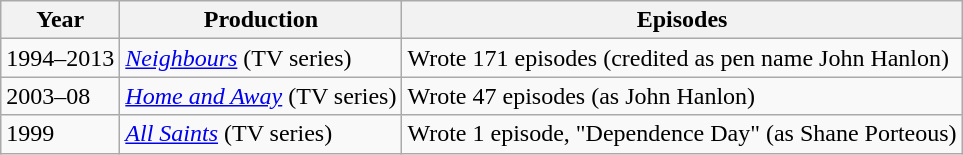<table class="wikitable">
<tr>
<th>Year</th>
<th>Production</th>
<th>Episodes</th>
</tr>
<tr>
<td>1994–2013</td>
<td><em><a href='#'>Neighbours</a></em> (TV series)</td>
<td>Wrote 171 episodes (credited as pen name John Hanlon)</td>
</tr>
<tr>
<td>2003–08</td>
<td><em><a href='#'>Home and Away</a></em> (TV series)</td>
<td>Wrote 47 episodes (as John Hanlon)</td>
</tr>
<tr>
<td>1999</td>
<td><em><a href='#'>All Saints</a></em> (TV series)</td>
<td>Wrote 1 episode, "Dependence Day" (as Shane Porteous)</td>
</tr>
</table>
